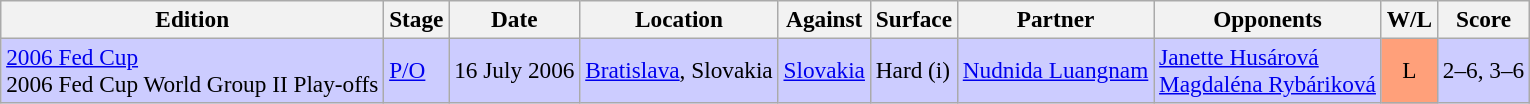<table class=wikitable style=font-size:97%>
<tr>
<th>Edition</th>
<th>Stage</th>
<th>Date</th>
<th>Location</th>
<th>Against</th>
<th>Surface</th>
<th>Partner</th>
<th>Opponents</th>
<th>W/L</th>
<th>Score</th>
</tr>
<tr style="background:#ccf;">
<td rowspan="1"><a href='#'>2006 Fed Cup</a> <br> 2006 Fed Cup World Group II Play-offs</td>
<td rowspan="1"><a href='#'>P/O</a></td>
<td>16 July 2006</td>
<td rowspan="1"><a href='#'>Bratislava</a>, Slovakia</td>
<td> <a href='#'>Slovakia</a></td>
<td rowspan="1">Hard (i)</td>
<td> <a href='#'>Nudnida Luangnam</a></td>
<td> <a href='#'>Janette Husárová</a> <br>  <a href='#'>Magdaléna Rybáriková</a></td>
<td style="text-align:center; background:#ffa07a;">L</td>
<td>2–6, 3–6</td>
</tr>
</table>
